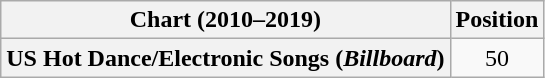<table class="wikitable plainrowheaders" style="text-align:center">
<tr>
<th scope="col">Chart (2010–2019)</th>
<th scope="col">Position</th>
</tr>
<tr>
<th scope="row">US Hot Dance/Electronic Songs (<em>Billboard</em>)</th>
<td>50</td>
</tr>
</table>
